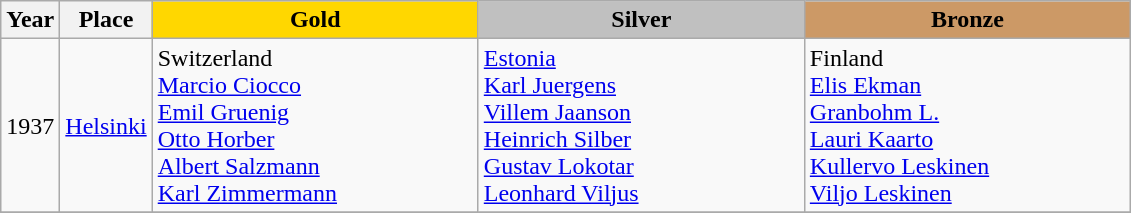<table class="wikitable">
<tr>
<th>Year</th>
<th>Place</th>
<th style="background:gold"    width="210">Gold</th>
<th style="background:silver"  width="210">Silver</th>
<th style="background:#cc9966" width="210">Bronze</th>
</tr>
<tr>
<td>1937</td>
<td> <a href='#'>Helsinki</a></td>
<td> Switzerland<br><a href='#'>Marcio Ciocco</a><br><a href='#'>Emil Gruenig</a><br><a href='#'>Otto Horber</a><br><a href='#'>Albert Salzmann</a><br><a href='#'>Karl Zimmermann</a></td>
<td> <a href='#'>Estonia</a><br><a href='#'>Karl Juergens</a><br><a href='#'>Villem Jaanson</a><br><a href='#'>Heinrich Silber</a><br><a href='#'>Gustav Lokotar</a><br><a href='#'>Leonhard Viljus</a></td>
<td> Finland<br><a href='#'>Elis Ekman</a><br><a href='#'>Granbohm L.</a><br><a href='#'>Lauri Kaarto</a><br><a href='#'>Kullervo Leskinen</a><br><a href='#'>Viljo Leskinen</a></td>
</tr>
<tr>
</tr>
</table>
